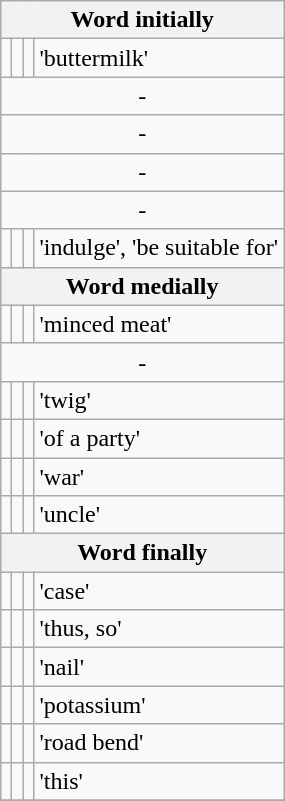<table class="wikitable">
<tr>
<th colspan="4">Word initially</th>
</tr>
<tr>
<td></td>
<td></td>
<td></td>
<td>'buttermilk'</td>
</tr>
<tr>
<td colspan=4 style="text-align:center">-</td>
</tr>
<tr>
<td colspan=4 style="text-align:center">-</td>
</tr>
<tr>
<td colspan=4 style="text-align:center">-</td>
</tr>
<tr>
<td colspan=4 style="text-align:center">-</td>
</tr>
<tr>
<td></td>
<td></td>
<td></td>
<td>'indulge', 'be suitable for'</td>
</tr>
<tr>
<th colspan="4">Word medially</th>
</tr>
<tr>
<td></td>
<td></td>
<td></td>
<td>'minced meat'</td>
</tr>
<tr>
<td colspan=4 style="text-align:center">-</td>
</tr>
<tr>
<td></td>
<td></td>
<td></td>
<td>'twig'</td>
</tr>
<tr>
<td></td>
<td></td>
<td></td>
<td>'of a party'</td>
</tr>
<tr>
<td></td>
<td></td>
<td></td>
<td>'war'</td>
</tr>
<tr>
<td></td>
<td></td>
<td></td>
<td>'uncle'</td>
</tr>
<tr>
<th colspan="4">Word finally</th>
</tr>
<tr>
<td></td>
<td></td>
<td></td>
<td>'case'</td>
</tr>
<tr>
<td></td>
<td></td>
<td></td>
<td>'thus, so'</td>
</tr>
<tr>
<td></td>
<td></td>
<td></td>
<td>'nail'</td>
</tr>
<tr>
<td></td>
<td></td>
<td></td>
<td>'potassium'</td>
</tr>
<tr>
<td></td>
<td></td>
<td></td>
<td>'road bend'</td>
</tr>
<tr>
<td></td>
<td></td>
<td></td>
<td>'this'</td>
</tr>
<tr>
</tr>
</table>
